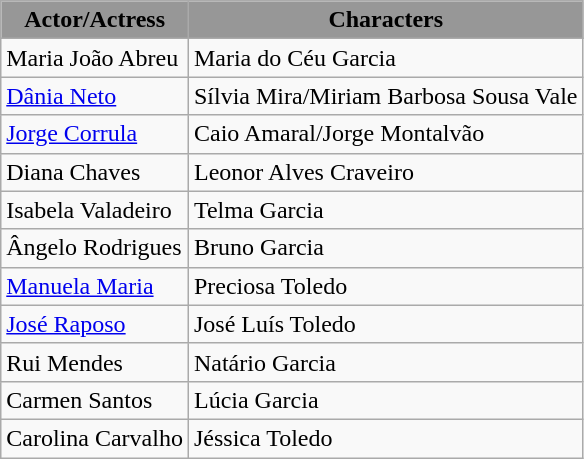<table class="wikitable sortable">
<tr>
<th style="background:#979797;">Actor/Actress</th>
<th style="background:#979797;">Characters</th>
</tr>
<tr>
<td>Maria João Abreu</td>
<td>Maria do Céu Garcia</td>
</tr>
<tr>
<td><a href='#'>Dânia Neto</a></td>
<td>Sílvia Mira/Miriam Barbosa Sousa Vale</td>
</tr>
<tr>
<td><a href='#'>Jorge Corrula</a></td>
<td>Caio Amaral/Jorge Montalvão</td>
</tr>
<tr>
<td>Diana Chaves</td>
<td>Leonor Alves Craveiro</td>
</tr>
<tr>
<td>Isabela Valadeiro</td>
<td>Telma Garcia</td>
</tr>
<tr>
<td>Ângelo Rodrigues</td>
<td>Bruno Garcia</td>
</tr>
<tr>
<td><a href='#'>Manuela Maria</a></td>
<td>Preciosa Toledo</td>
</tr>
<tr>
<td><a href='#'>José Raposo</a></td>
<td>José Luís Toledo</td>
</tr>
<tr>
<td>Rui Mendes</td>
<td>Natário Garcia</td>
</tr>
<tr>
<td>Carmen Santos</td>
<td>Lúcia Garcia</td>
</tr>
<tr>
<td>Carolina Carvalho</td>
<td>Jéssica Toledo</td>
</tr>
</table>
